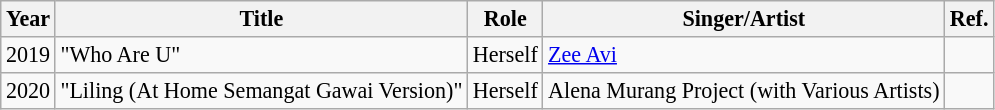<table class="wikitable" style="font-size: 92%;">
<tr>
<th>Year</th>
<th>Title</th>
<th>Role</th>
<th>Singer/Artist</th>
<th>Ref.</th>
</tr>
<tr>
<td>2019</td>
<td>"Who Are U"</td>
<td>Herself</td>
<td><a href='#'>Zee Avi</a></td>
<td></td>
</tr>
<tr>
<td>2020</td>
<td>"Liling (At Home Semangat Gawai Version)"</td>
<td>Herself</td>
<td>Alena Murang Project (with Various Artists)</td>
<td></td>
</tr>
</table>
